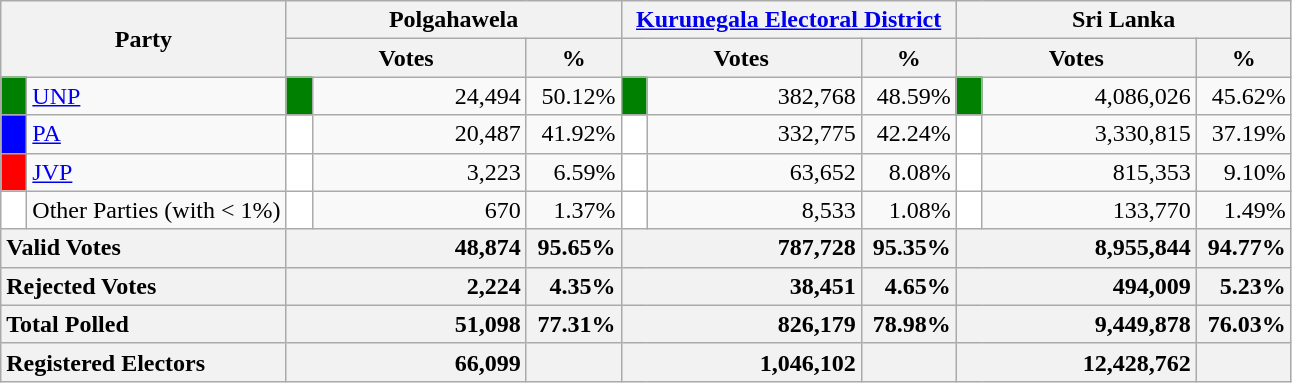<table class="wikitable">
<tr>
<th colspan="2" width="144px"rowspan="2">Party</th>
<th colspan="3" width="216px">Polgahawela</th>
<th colspan="3" width="216px"><a href='#'>Kurunegala Electoral District</a></th>
<th colspan="3" width="216px">Sri Lanka</th>
</tr>
<tr>
<th colspan="2" width="144px">Votes</th>
<th>%</th>
<th colspan="2" width="144px">Votes</th>
<th>%</th>
<th colspan="2" width="144px">Votes</th>
<th>%</th>
</tr>
<tr>
<td style="background-color:green;" width="10px"></td>
<td style="text-align:left;"><a href='#'>UNP</a></td>
<td style="background-color:green;" width="10px"></td>
<td style="text-align:right;">24,494</td>
<td style="text-align:right;">50.12%</td>
<td style="background-color:green;" width="10px"></td>
<td style="text-align:right;">382,768</td>
<td style="text-align:right;">48.59%</td>
<td style="background-color:green;" width="10px"></td>
<td style="text-align:right;">4,086,026</td>
<td style="text-align:right;">45.62%</td>
</tr>
<tr>
<td style="background-color:blue;" width="10px"></td>
<td style="text-align:left;"><a href='#'>PA</a></td>
<td style="background-color:white;" width="10px"></td>
<td style="text-align:right;">20,487</td>
<td style="text-align:right;">41.92%</td>
<td style="background-color:white;" width="10px"></td>
<td style="text-align:right;">332,775</td>
<td style="text-align:right;">42.24%</td>
<td style="background-color:white;" width="10px"></td>
<td style="text-align:right;">3,330,815</td>
<td style="text-align:right;">37.19%</td>
</tr>
<tr>
<td style="background-color:red;" width="10px"></td>
<td style="text-align:left;"><a href='#'>JVP</a></td>
<td style="background-color:white;" width="10px"></td>
<td style="text-align:right;">3,223</td>
<td style="text-align:right;">6.59%</td>
<td style="background-color:white;" width="10px"></td>
<td style="text-align:right;">63,652</td>
<td style="text-align:right;">8.08%</td>
<td style="background-color:white;" width="10px"></td>
<td style="text-align:right;">815,353</td>
<td style="text-align:right;">9.10%</td>
</tr>
<tr>
<td style="background-color:white;" width="10px"></td>
<td style="text-align:left;">Other Parties (with < 1%)</td>
<td style="background-color:white;" width="10px"></td>
<td style="text-align:right;">670</td>
<td style="text-align:right;">1.37%</td>
<td style="background-color:white;" width="10px"></td>
<td style="text-align:right;">8,533</td>
<td style="text-align:right;">1.08%</td>
<td style="background-color:white;" width="10px"></td>
<td style="text-align:right;">133,770</td>
<td style="text-align:right;">1.49%</td>
</tr>
<tr>
<th colspan="2" width="144px"style="text-align:left;">Valid Votes</th>
<th style="text-align:right;"colspan="2" width="144px">48,874</th>
<th style="text-align:right;">95.65%</th>
<th style="text-align:right;"colspan="2" width="144px">787,728</th>
<th style="text-align:right;">95.35%</th>
<th style="text-align:right;"colspan="2" width="144px">8,955,844</th>
<th style="text-align:right;">94.77%</th>
</tr>
<tr>
<th colspan="2" width="144px"style="text-align:left;">Rejected Votes</th>
<th style="text-align:right;"colspan="2" width="144px">2,224</th>
<th style="text-align:right;">4.35%</th>
<th style="text-align:right;"colspan="2" width="144px">38,451</th>
<th style="text-align:right;">4.65%</th>
<th style="text-align:right;"colspan="2" width="144px">494,009</th>
<th style="text-align:right;">5.23%</th>
</tr>
<tr>
<th colspan="2" width="144px"style="text-align:left;">Total Polled</th>
<th style="text-align:right;"colspan="2" width="144px">51,098</th>
<th style="text-align:right;">77.31%</th>
<th style="text-align:right;"colspan="2" width="144px">826,179</th>
<th style="text-align:right;">78.98%</th>
<th style="text-align:right;"colspan="2" width="144px">9,449,878</th>
<th style="text-align:right;">76.03%</th>
</tr>
<tr>
<th colspan="2" width="144px"style="text-align:left;">Registered Electors</th>
<th style="text-align:right;"colspan="2" width="144px">66,099</th>
<th></th>
<th style="text-align:right;"colspan="2" width="144px">1,046,102</th>
<th></th>
<th style="text-align:right;"colspan="2" width="144px">12,428,762</th>
<th></th>
</tr>
</table>
